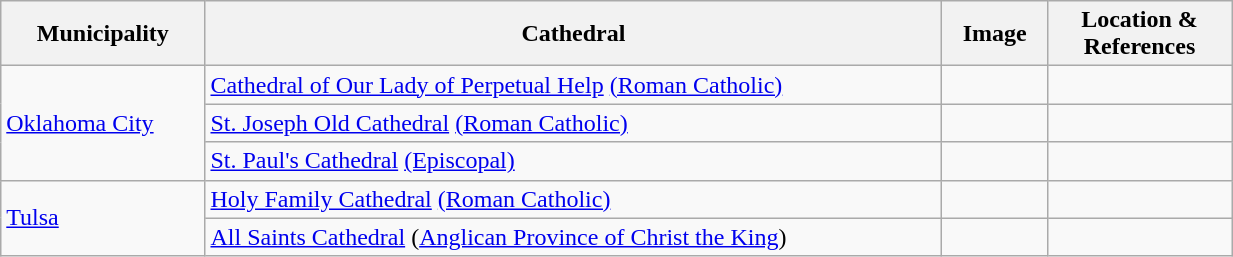<table width=65% class="wikitable">
<tr>
<th width = 10%>Municipality</th>
<th width = 40%>Cathedral</th>
<th width = 5%>Image</th>
<th width = 10%>Location & References</th>
</tr>
<tr>
<td rowspan=3><a href='#'>Oklahoma City</a></td>
<td><a href='#'>Cathedral of Our Lady of Perpetual Help</a> <a href='#'>(Roman Catholic)</a></td>
<td></td>
<td><small></small><br></td>
</tr>
<tr>
<td><a href='#'>St. Joseph Old Cathedral</a> <a href='#'>(Roman Catholic)</a></td>
<td></td>
<td><small></small><br></td>
</tr>
<tr>
<td><a href='#'>St. Paul's Cathedral</a> <a href='#'>(Episcopal)</a></td>
<td></td>
<td><small></small><br></td>
</tr>
<tr>
<td rowspan=2><a href='#'>Tulsa</a></td>
<td><a href='#'>Holy Family Cathedral</a> <a href='#'>(Roman Catholic)</a></td>
<td></td>
<td><small></small><br></td>
</tr>
<tr>
<td><a href='#'>All Saints Cathedral</a> (<a href='#'>Anglican Province of Christ the King</a>)</td>
<td></td>
<td><small></small><br></td>
</tr>
</table>
